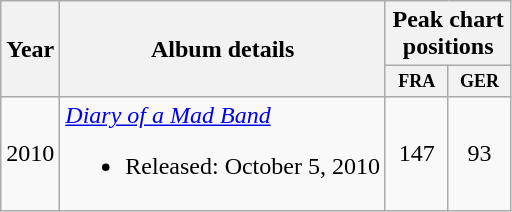<table class="wikitable">
<tr>
<th rowspan="2">Year</th>
<th rowspan="2">Album details</th>
<th colspan="2">Peak chart positions</th>
</tr>
<tr>
<th style="width:3em;font-size:75%">FRA<br></th>
<th style="width:3em;font-size:75%">GER<br></th>
</tr>
<tr>
<td>2010</td>
<td><em><a href='#'>Diary of a Mad Band</a></em><br><ul><li>Released: October 5, 2010</li></ul></td>
<td style="text-align:center;">147</td>
<td style="text-align:center;">93</td>
</tr>
</table>
